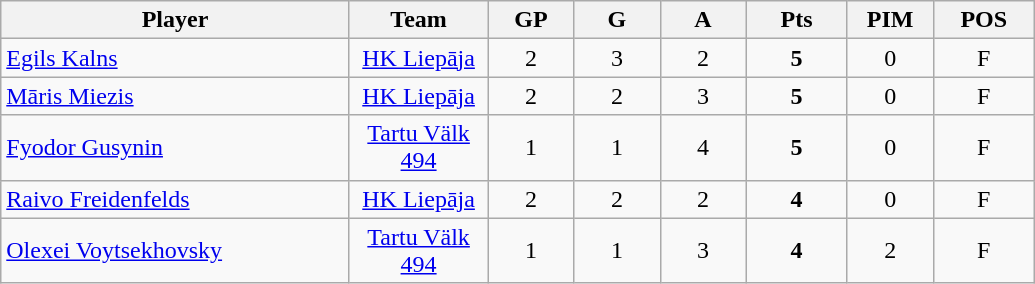<table class="wikitable sortable" style="text-align:center;">
<tr>
<th style="width:225px;">Player</th>
<th style="width:85px;">Team</th>
<th style="width:50px;">GP</th>
<th style="width:50px;">G</th>
<th style="width:50px;">A</th>
<th style="width:60px;">Pts</th>
<th style="width:50px;">PIM</th>
<th style="width:60px;">POS</th>
</tr>
<tr>
<td style="text-align:left;"> <a href='#'>Egils Kalns</a></td>
<td><a href='#'>HK Liepāja</a></td>
<td>2</td>
<td>3</td>
<td>2</td>
<td><strong>5</strong></td>
<td>0</td>
<td>F</td>
</tr>
<tr>
<td style="text-align:left;"> <a href='#'>Māris Miezis</a></td>
<td><a href='#'>HK Liepāja</a></td>
<td>2</td>
<td>2</td>
<td>3</td>
<td><strong>5</strong></td>
<td>0</td>
<td>F</td>
</tr>
<tr>
<td style="text-align:left;"> <a href='#'>Fyodor Gusynin</a></td>
<td><a href='#'>Tartu Välk 494</a></td>
<td>1</td>
<td>1</td>
<td>4</td>
<td><strong>5</strong></td>
<td>0</td>
<td>F</td>
</tr>
<tr>
<td style="text-align:left;"> <a href='#'>Raivo Freidenfelds</a></td>
<td><a href='#'>HK Liepāja</a></td>
<td>2</td>
<td>2</td>
<td>2</td>
<td><strong>4</strong></td>
<td>0</td>
<td>F</td>
</tr>
<tr>
<td style="text-align:left;"> <a href='#'>Olexei Voytsekhovsky</a></td>
<td><a href='#'>Tartu Välk 494</a></td>
<td>1</td>
<td>1</td>
<td>3</td>
<td><strong>4</strong></td>
<td>2</td>
<td>F</td>
</tr>
</table>
